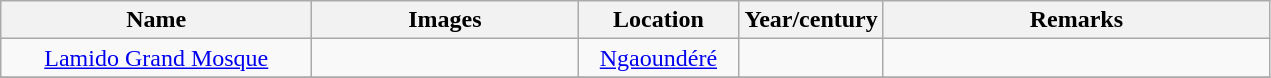<table class=wikitable style="text-align:center">
<tr>
<th align=left width=200px>Name</th>
<th align=center width=170px class=unsortable>Images</th>
<th align=left width=100px>Location</th>
<th align=left width=050px>Year/century</th>
<th align=left width=250px class=unsortable>Remarks</th>
</tr>
<tr>
<td><a href='#'>Lamido Grand Mosque</a></td>
<td></td>
<td><a href='#'>Ngaoundéré</a></td>
<td></td>
<td></td>
</tr>
<tr>
</tr>
</table>
